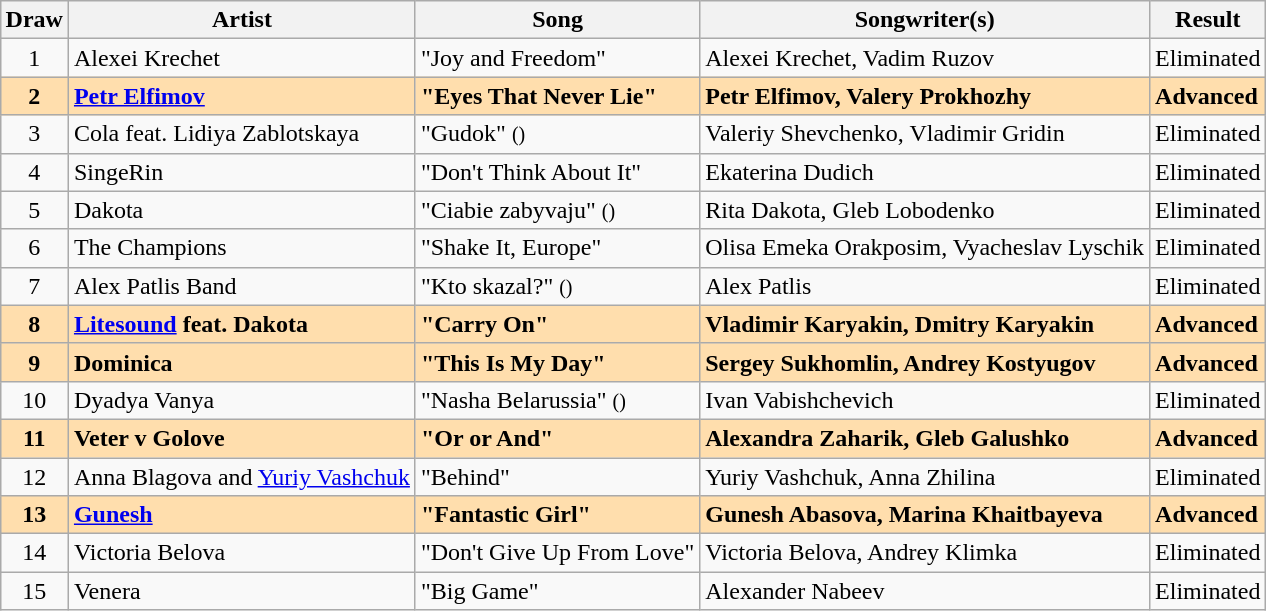<table class="sortable wikitable" style="margin: 1em auto 1em auto; text-align:center">
<tr>
<th>Draw</th>
<th>Artist</th>
<th>Song</th>
<th>Songwriter(s)</th>
<th>Result</th>
</tr>
<tr>
<td>1</td>
<td align="left">Alexei Krechet</td>
<td align="left">"Joy and Freedom"</td>
<td align="left">Alexei Krechet, Vadim Ruzov</td>
<td align="left">Eliminated</td>
</tr>
<tr style="font-weight:bold; background:#FFDEAD">
<td>2</td>
<td align="left"><a href='#'>Petr Elfimov</a></td>
<td align="left">"Eyes That Never Lie"</td>
<td align="left">Petr Elfimov, Valery Prokhozhy</td>
<td align="left">Advanced</td>
</tr>
<tr>
<td>3</td>
<td align="left">Cola feat. Lidiya Zablotskaya</td>
<td align="left">"Gudok" <small>()</small></td>
<td align="left">Valeriy Shevchenko, Vladimir Gridin</td>
<td align="left">Eliminated</td>
</tr>
<tr>
<td>4</td>
<td align="left">SingeRin</td>
<td align="left">"Don't Think About It"</td>
<td align="left">Ekaterina Dudich</td>
<td align="left">Eliminated</td>
</tr>
<tr>
<td>5</td>
<td align="left">Dakota</td>
<td align="left">"Ciabie zabyvaju" <small>()</small></td>
<td align="left">Rita Dakota, Gleb Lobodenko</td>
<td align="left">Eliminated</td>
</tr>
<tr>
<td>6</td>
<td align="left" data-sort-value="Champions, The">The Champions</td>
<td align="left">"Shake It, Europe"</td>
<td align="left">Olisa Emeka Orakposim, Vyacheslav Lyschik</td>
<td align="left">Eliminated</td>
</tr>
<tr>
<td>7</td>
<td align="left">Alex Patlis Band</td>
<td align="left">"Kto skazal?" <small>()</small></td>
<td align="left">Alex Patlis</td>
<td align="left">Eliminated</td>
</tr>
<tr style="font-weight:bold; background:#FFDEAD">
<td>8</td>
<td align="left"><a href='#'>Litesound</a> feat. Dakota</td>
<td align="left">"Carry On"</td>
<td align="left">Vladimir Karyakin, Dmitry Karyakin</td>
<td align="left">Advanced</td>
</tr>
<tr style="font-weight:bold; background:#FFDEAD">
<td>9</td>
<td align="left">Dominica</td>
<td align="left">"This Is My Day"</td>
<td align="left">Sergey Sukhomlin, Andrey Kostyugov</td>
<td align="left">Advanced</td>
</tr>
<tr>
<td>10</td>
<td align="left">Dyadya Vanya</td>
<td align="left">"Nasha Belarussia" <small>()</small></td>
<td align="left">Ivan Vabishchevich</td>
<td align="left">Eliminated</td>
</tr>
<tr style="font-weight:bold; background:#FFDEAD">
<td>11</td>
<td align="left">Veter v Golove</td>
<td align="left">"Or or And"</td>
<td align="left">Alexandra Zaharik, Gleb Galushko</td>
<td align="left">Advanced</td>
</tr>
<tr>
<td>12</td>
<td align="left">Anna Blagova and <a href='#'>Yuriy Vashchuk</a></td>
<td align="left">"Behind"</td>
<td align="left">Yuriy Vashchuk, Anna Zhilina</td>
<td align="left">Eliminated</td>
</tr>
<tr style="font-weight:bold;background:#FFDEAD">
<td>13</td>
<td align="left"><a href='#'>Gunesh</a></td>
<td align="left">"Fantastic Girl"</td>
<td align="left">Gunesh Abasova, Marina Khaitbayeva</td>
<td align="left">Advanced</td>
</tr>
<tr>
<td>14</td>
<td align="left">Victoria Belova</td>
<td align="left">"Don't Give Up From Love"</td>
<td align="left">Victoria Belova, Andrey Klimka</td>
<td align="left">Eliminated</td>
</tr>
<tr>
<td>15</td>
<td align="left">Venera</td>
<td align="left">"Big Game"</td>
<td align="left">Alexander Nabeev</td>
<td align="left">Eliminated</td>
</tr>
</table>
